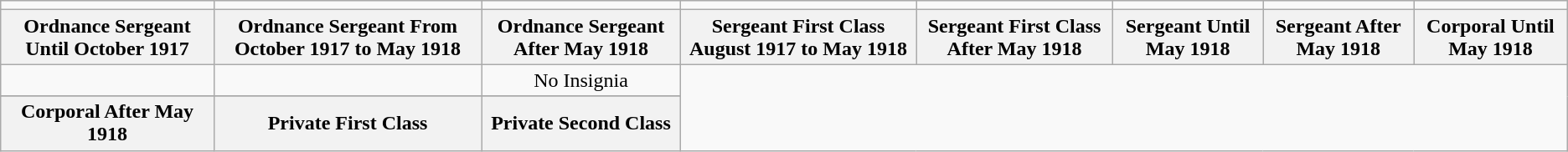<table class="wikitable" style="text-align:center">
<tr>
<td></td>
<td></td>
<td></td>
<td></td>
<td></td>
<td></td>
<td></td>
<td></td>
</tr>
<tr>
<th>Ordnance Sergeant Until October 1917</th>
<th>Ordnance Sergeant From October 1917 to May 1918</th>
<th>Ordnance Sergeant After May 1918</th>
<th>Sergeant First Class August 1917 to May 1918</th>
<th>Sergeant First Class After May 1918</th>
<th>Sergeant Until May 1918</th>
<th>Sergeant After May 1918</th>
<th>Corporal Until May 1918</th>
</tr>
<tr>
<td></td>
<td></td>
<td>No Insignia</td>
</tr>
<tr>
</tr>
<tr>
<th>Corporal After May 1918</th>
<th>Private First Class</th>
<th>Private Second Class</th>
</tr>
</table>
